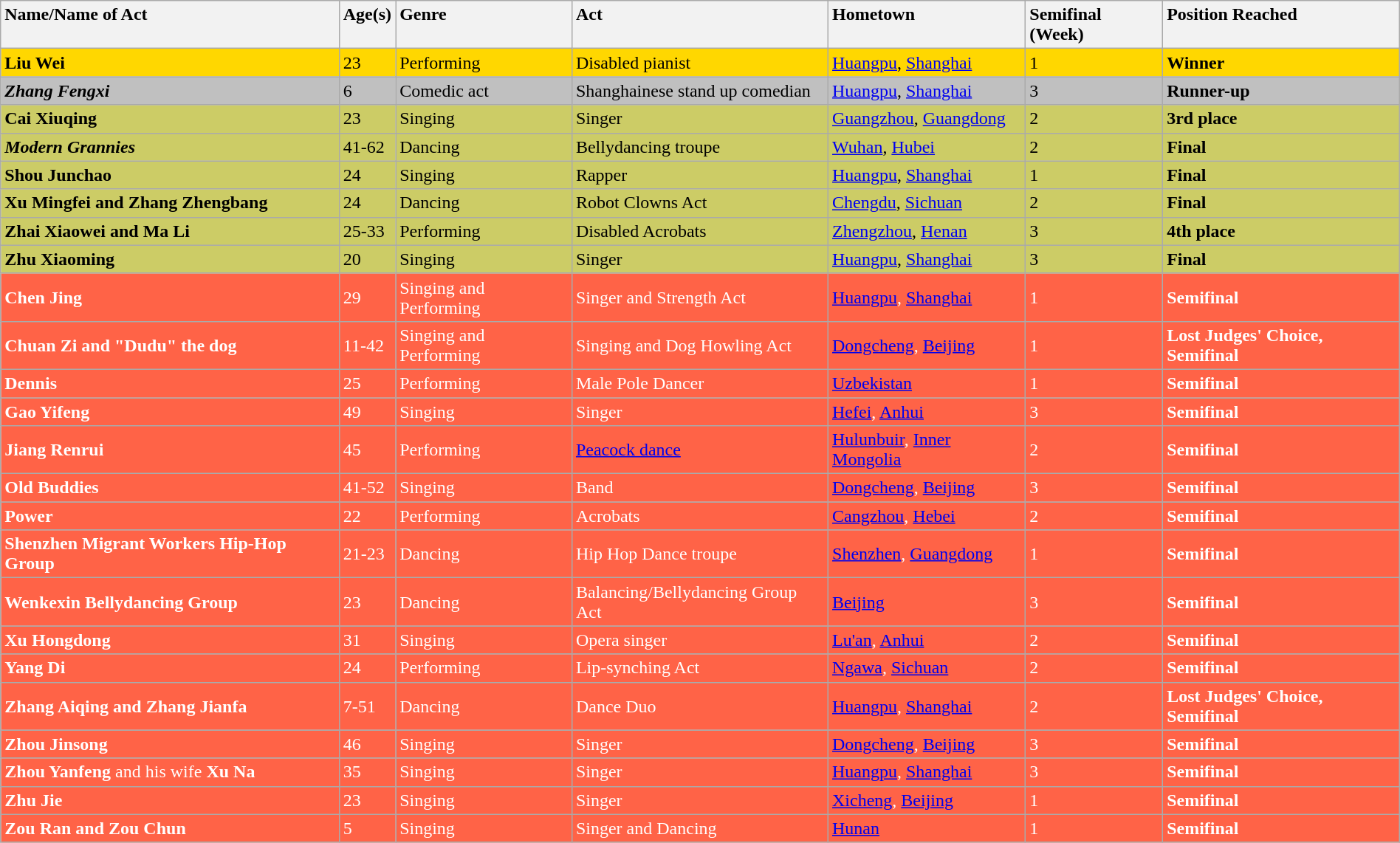<table class="wikitable sortable" style="width:100%;">
<tr valign="top">
<th style="text-align:left">Name/Name of Act</th>
<th style="text-align:left">Age(s)</th>
<th style="text-align:left">Genre</th>
<th style="text-align:left">Act</th>
<th style="text-align:left">Hometown</th>
<th style="text-align:left">Semifinal (Week)</th>
<th style="text-align:left">Position Reached</th>
</tr>
<tr style="color:black; background:gold;">
<td><strong>Liu Wei</strong></td>
<td>23</td>
<td>Performing</td>
<td>Disabled pianist</td>
<td><a href='#'>Huangpu</a>, <a href='#'>Shanghai</a></td>
<td>1</td>
<td><strong>Winner</strong></td>
</tr>
<tr style="color:black; background:silver;">
<td><strong><em>Zhang Fengxi</em></strong></td>
<td>6</td>
<td>Comedic act</td>
<td>Shanghainese stand up comedian</td>
<td><a href='#'>Huangpu</a>, <a href='#'>Shanghai</a></td>
<td>3</td>
<td><strong>Runner-up</strong></td>
</tr>
<tr style="color:black; background:#CCCC66;">
<td><strong>Cai Xiuqing</strong></td>
<td>23</td>
<td>Singing</td>
<td>Singer</td>
<td><a href='#'>Guangzhou</a>, <a href='#'>Guangdong</a></td>
<td>2</td>
<td><strong>3rd place</strong></td>
</tr>
<tr style="color:black; background:#CCCC66;">
<td><strong><em>Modern Grannies</em></strong></td>
<td>41-62</td>
<td>Dancing</td>
<td>Bellydancing troupe</td>
<td><a href='#'>Wuhan</a>, <a href='#'>Hubei</a></td>
<td>2</td>
<td><strong>Final</strong></td>
</tr>
<tr style="color:black; background:#CCCC66;">
<td><strong>Shou Junchao</strong></td>
<td>24</td>
<td>Singing</td>
<td>Rapper</td>
<td><a href='#'>Huangpu</a>, <a href='#'>Shanghai</a></td>
<td>1</td>
<td><strong>Final</strong></td>
</tr>
<tr style="color:black; background:#CCCC66;">
<td><strong>Xu Mingfei and Zhang Zhengbang</strong></td>
<td>24</td>
<td>Dancing</td>
<td>Robot Clowns Act</td>
<td><a href='#'>Chengdu</a>, <a href='#'>Sichuan</a></td>
<td>2</td>
<td><strong>Final</strong></td>
</tr>
<tr style="color:black; background:#CCCC66;">
<td><strong>Zhai Xiaowei and Ma Li</strong></td>
<td>25-33</td>
<td>Performing</td>
<td>Disabled Acrobats</td>
<td><a href='#'>Zhengzhou</a>, <a href='#'>Henan</a></td>
<td>3</td>
<td><strong>4th place</strong></td>
</tr>
<tr style="color:black; background:#CCCC66;">
<td><strong>Zhu Xiaoming</strong></td>
<td>20</td>
<td>Singing</td>
<td>Singer</td>
<td><a href='#'>Huangpu</a>, <a href='#'>Shanghai</a></td>
<td>3</td>
<td><strong>Final</strong></td>
</tr>
<tr style="color:white; background:tomato;">
<td><strong>Chen Jing</strong></td>
<td>29</td>
<td>Singing and Performing</td>
<td>Singer and Strength Act</td>
<td><a href='#'>Huangpu</a>, <a href='#'>Shanghai</a></td>
<td>1</td>
<td><strong>Semifinal</strong></td>
</tr>
<tr style="color:white; background:tomato;">
<td><strong>Chuan Zi and "Dudu" the dog</strong></td>
<td>11-42</td>
<td>Singing and Performing</td>
<td>Singing and Dog Howling Act</td>
<td><a href='#'>Dongcheng</a>, <a href='#'>Beijing</a></td>
<td>1</td>
<td><strong>Lost Judges' Choice, Semifinal</strong></td>
</tr>
<tr style="color:white; background:tomato;">
<td><strong>Dennis</strong></td>
<td>25</td>
<td>Performing</td>
<td>Male Pole Dancer</td>
<td><a href='#'>Uzbekistan</a></td>
<td>1</td>
<td><strong>Semifinal</strong></td>
</tr>
<tr style="color:white; background:tomato;">
<td><strong>Gao Yifeng</strong></td>
<td>49</td>
<td>Singing</td>
<td>Singer</td>
<td><a href='#'>Hefei</a>, <a href='#'>Anhui</a></td>
<td>3</td>
<td><strong>Semifinal</strong></td>
</tr>
<tr style="color:white; background:tomato;">
<td><strong>Jiang Renrui</strong></td>
<td>45</td>
<td>Performing</td>
<td><a href='#'>Peacock dance</a></td>
<td><a href='#'>Hulunbuir</a>, <a href='#'>Inner Mongolia</a></td>
<td>2</td>
<td><strong>Semifinal</strong></td>
</tr>
<tr style="color:white; background:tomato;">
<td><strong>Old Buddies</strong></td>
<td>41-52</td>
<td>Singing</td>
<td>Band</td>
<td><a href='#'>Dongcheng</a>, <a href='#'>Beijing</a></td>
<td>3</td>
<td><strong>Semifinal</strong></td>
</tr>
<tr style="color:white; background:tomato;">
<td><strong>Power</strong></td>
<td>22</td>
<td>Performing</td>
<td>Acrobats</td>
<td><a href='#'>Cangzhou</a>, <a href='#'>Hebei</a></td>
<td>2</td>
<td><strong>Semifinal</strong></td>
</tr>
<tr style="color:white; background:tomato;">
<td><strong>Shenzhen Migrant Workers Hip-Hop Group</strong></td>
<td>21-23</td>
<td>Dancing</td>
<td>Hip Hop Dance troupe</td>
<td><a href='#'>Shenzhen</a>, <a href='#'>Guangdong</a></td>
<td>1</td>
<td><strong>Semifinal</strong></td>
</tr>
<tr style="color:white; background:tomato;">
<td><strong>Wenkexin Bellydancing Group</strong></td>
<td>23</td>
<td>Dancing</td>
<td>Balancing/Bellydancing Group Act</td>
<td><a href='#'>Beijing</a></td>
<td>3</td>
<td><strong>Semifinal</strong></td>
</tr>
<tr style="color:white; background:tomato;">
<td><strong>Xu Hongdong</strong></td>
<td>31</td>
<td>Singing</td>
<td>Opera singer</td>
<td><a href='#'>Lu'an</a>, <a href='#'>Anhui</a></td>
<td>2</td>
<td><strong>Semifinal</strong></td>
</tr>
<tr style="color:white; background:tomato;">
<td><strong>Yang Di</strong></td>
<td>24</td>
<td>Performing</td>
<td>Lip-synching Act</td>
<td><a href='#'>Ngawa</a>, <a href='#'>Sichuan</a></td>
<td>2</td>
<td><strong>Semifinal</strong></td>
</tr>
<tr style="color:white; background:tomato;">
<td><strong>Zhang Aiqing and Zhang Jianfa</strong></td>
<td>7-51</td>
<td>Dancing</td>
<td>Dance Duo</td>
<td><a href='#'>Huangpu</a>, <a href='#'>Shanghai</a></td>
<td>2</td>
<td><strong>Lost Judges' Choice, Semifinal</strong></td>
</tr>
<tr style="color:white; background:tomato;">
<td><strong>Zhou Jinsong</strong></td>
<td>46</td>
<td>Singing</td>
<td>Singer</td>
<td><a href='#'>Dongcheng</a>, <a href='#'>Beijing</a></td>
<td>3</td>
<td><strong>Semifinal</strong></td>
</tr>
<tr style="color:white; background:tomato;">
<td><strong>Zhou Yanfeng</strong> and his wife <strong>Xu Na</strong></td>
<td>35</td>
<td>Singing</td>
<td>Singer</td>
<td><a href='#'>Huangpu</a>, <a href='#'>Shanghai</a></td>
<td>3</td>
<td><strong>Semifinal</strong></td>
</tr>
<tr style="color:white; background:tomato;">
<td><strong>Zhu Jie</strong></td>
<td>23</td>
<td>Singing</td>
<td>Singer</td>
<td><a href='#'>Xicheng</a>, <a href='#'>Beijing</a></td>
<td>1</td>
<td><strong>Semifinal</strong></td>
</tr>
<tr style="color:white; background:tomato;">
<td><strong>Zou Ran and Zou Chun</strong></td>
<td>5</td>
<td>Singing</td>
<td>Singer and Dancing</td>
<td><a href='#'>Hunan</a></td>
<td>1</td>
<td><strong>Semifinal</strong></td>
</tr>
</table>
